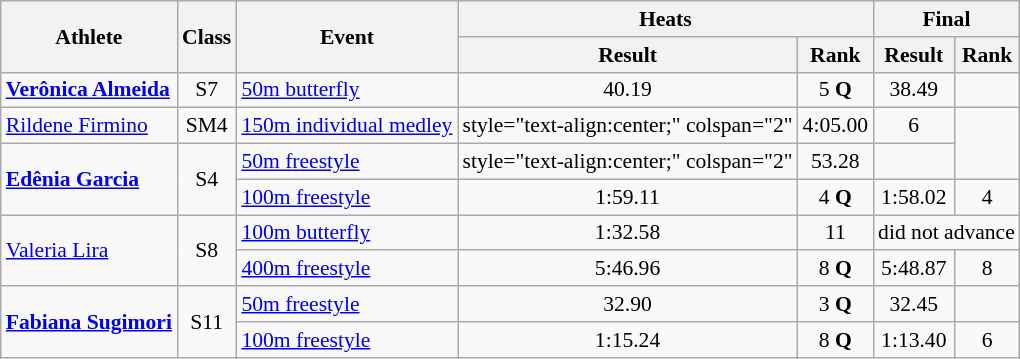<table class=wikitable style="font-size:90%">
<tr>
<th rowspan="2">Athlete</th>
<th rowspan="2">Class</th>
<th rowspan="2">Event</th>
<th colspan="2">Heats</th>
<th colspan="2">Final</th>
</tr>
<tr>
<th>Result</th>
<th>Rank</th>
<th>Result</th>
<th>Rank</th>
</tr>
<tr>
<td><strong><a href='#'>Verônica Almeida</a></strong></td>
<td style="text-align:center;">S7</td>
<td><a href='#'>50m butterfly</a></td>
<td style="text-align:center;">40.19</td>
<td style="text-align:center;">5 <strong>Q</strong></td>
<td style="text-align:center;">38.49</td>
<td style="text-align:center;"></td>
</tr>
<tr>
<td><a href='#'>Rildene Firmino</a></td>
<td style="text-align:center;">SM4</td>
<td><a href='#'>150m individual medley</a></td>
<td>style="text-align:center;" colspan="2" </td>
<td style="text-align:center;">4:05.00</td>
<td style="text-align:center;">6</td>
</tr>
<tr>
<td rowspan="2"><strong><a href='#'>Edênia Garcia</a></strong></td>
<td rowspan="2" style="text-align:center;">S4</td>
<td><a href='#'>50m freestyle</a></td>
<td>style="text-align:center;" colspan="2" </td>
<td style="text-align:center;">53.28</td>
<td style="text-align:center;"></td>
</tr>
<tr>
<td><a href='#'>100m freestyle</a></td>
<td style="text-align:center;">1:59.11</td>
<td style="text-align:center;">4 <strong>Q</strong></td>
<td style="text-align:center;">1:58.02</td>
<td style="text-align:center;">4</td>
</tr>
<tr>
<td rowspan="2"><a href='#'>Valeria Lira</a></td>
<td rowspan="2" style="text-align:center;">S8</td>
<td><a href='#'>100m butterfly</a></td>
<td style="text-align:center;">1:32.58</td>
<td style="text-align:center;">11</td>
<td style="text-align:center;" colspan="2">did not advance</td>
</tr>
<tr>
<td><a href='#'>400m freestyle</a></td>
<td style="text-align:center;">5:46.96</td>
<td style="text-align:center;">8 <strong>Q</strong></td>
<td style="text-align:center;">5:48.87</td>
<td style="text-align:center;">8</td>
</tr>
<tr>
<td rowspan="2"><strong><a href='#'>Fabiana Sugimori</a></strong></td>
<td rowspan="2" style="text-align:center;">S11</td>
<td><a href='#'>50m freestyle</a></td>
<td style="text-align:center;">32.90</td>
<td style="text-align:center;">3 <strong>Q</strong></td>
<td style="text-align:center;">32.45</td>
<td style="text-align:center;"></td>
</tr>
<tr>
<td><a href='#'>100m freestyle</a></td>
<td style="text-align:center;">1:15.24</td>
<td style="text-align:center;">8 <strong>Q</strong></td>
<td style="text-align:center;">1:13.40</td>
<td style="text-align:center;">6</td>
</tr>
</table>
